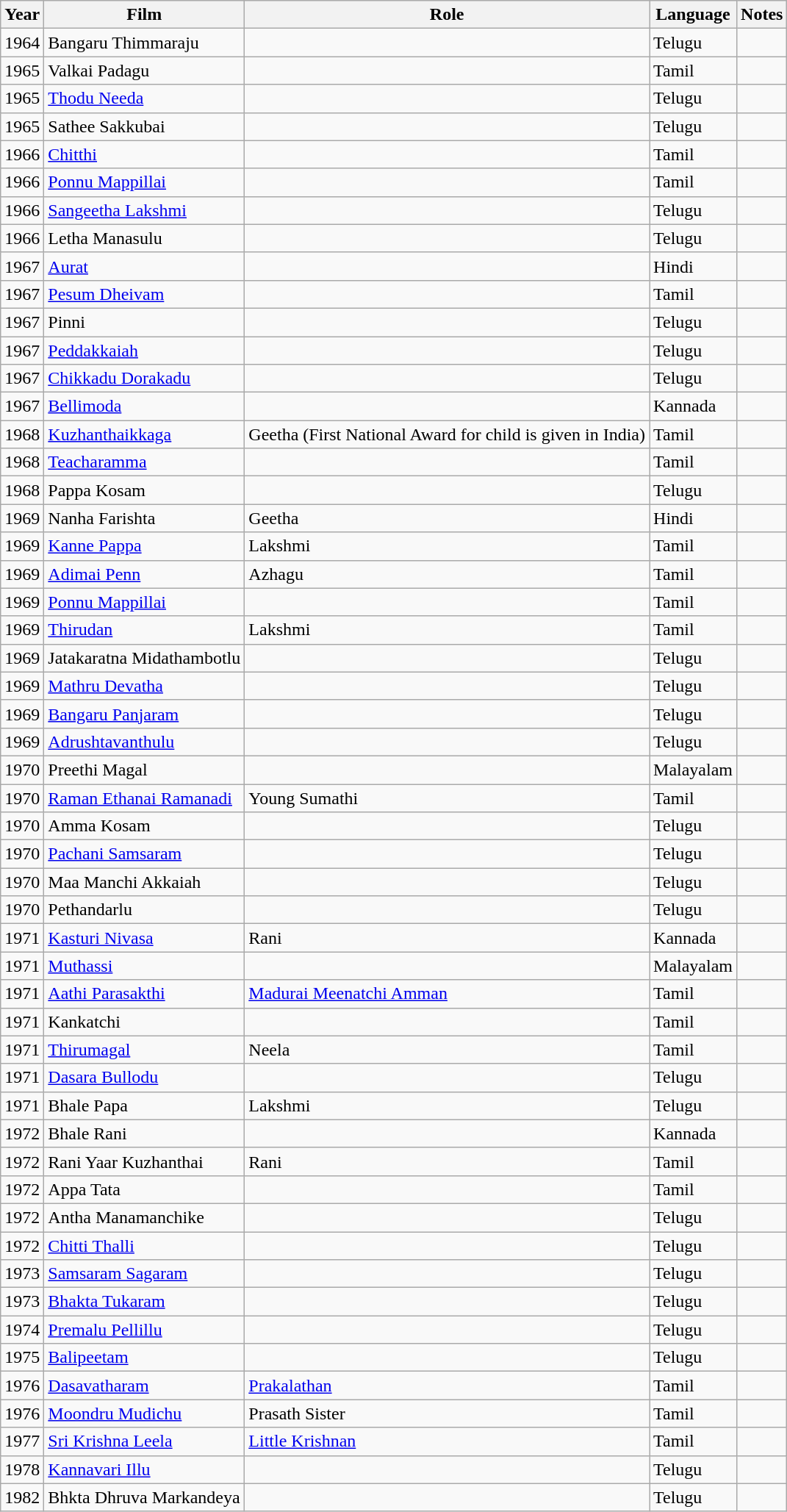<table class="wikitable sortable">
<tr>
<th>Year</th>
<th>Film</th>
<th>Role</th>
<th>Language</th>
<th>Notes</th>
</tr>
<tr>
<td>1964</td>
<td>Bangaru Thimmaraju</td>
<td></td>
<td>Telugu</td>
<td></td>
</tr>
<tr>
<td>1965</td>
<td>Valkai Padagu</td>
<td></td>
<td>Tamil</td>
<td></td>
</tr>
<tr>
<td>1965</td>
<td><a href='#'>Thodu Needa</a></td>
<td></td>
<td>Telugu</td>
<td></td>
</tr>
<tr>
<td>1965</td>
<td>Sathee Sakkubai</td>
<td></td>
<td>Telugu</td>
<td></td>
</tr>
<tr>
<td>1966</td>
<td><a href='#'>Chitthi</a></td>
<td></td>
<td>Tamil</td>
<td></td>
</tr>
<tr>
<td>1966</td>
<td><a href='#'>Ponnu Mappillai</a></td>
<td></td>
<td>Tamil</td>
<td></td>
</tr>
<tr>
<td>1966</td>
<td><a href='#'>Sangeetha Lakshmi</a></td>
<td></td>
<td>Telugu</td>
<td></td>
</tr>
<tr>
<td>1966</td>
<td>Letha Manasulu</td>
<td></td>
<td>Telugu</td>
<td></td>
</tr>
<tr>
<td>1967</td>
<td><a href='#'>Aurat</a></td>
<td></td>
<td>Hindi</td>
<td></td>
</tr>
<tr>
<td>1967</td>
<td><a href='#'>Pesum Dheivam</a></td>
<td></td>
<td>Tamil</td>
<td></td>
</tr>
<tr>
<td>1967</td>
<td>Pinni</td>
<td></td>
<td>Telugu</td>
<td></td>
</tr>
<tr>
<td>1967</td>
<td><a href='#'>Peddakkaiah</a></td>
<td></td>
<td>Telugu</td>
<td></td>
</tr>
<tr>
<td>1967</td>
<td><a href='#'>Chikkadu Dorakadu</a></td>
<td></td>
<td>Telugu</td>
<td></td>
</tr>
<tr>
<td>1967</td>
<td><a href='#'>Bellimoda</a></td>
<td></td>
<td>Kannada</td>
<td></td>
</tr>
<tr>
<td>1968</td>
<td><a href='#'>Kuzhanthaikkaga</a></td>
<td>Geetha (First National Award for child is given in India)</td>
<td>Tamil</td>
<td></td>
</tr>
<tr>
<td>1968</td>
<td><a href='#'>Teacharamma</a></td>
<td></td>
<td>Tamil</td>
<td></td>
</tr>
<tr>
<td>1968</td>
<td>Pappa Kosam</td>
<td></td>
<td>Telugu</td>
<td></td>
</tr>
<tr>
<td>1969</td>
<td>Nanha Farishta</td>
<td>Geetha</td>
<td>Hindi</td>
<td></td>
</tr>
<tr>
<td>1969</td>
<td><a href='#'>Kanne Pappa</a></td>
<td>Lakshmi</td>
<td>Tamil</td>
<td></td>
</tr>
<tr>
<td>1969</td>
<td><a href='#'>Adimai Penn</a></td>
<td>Azhagu</td>
<td>Tamil</td>
<td></td>
</tr>
<tr>
<td>1969</td>
<td><a href='#'>Ponnu Mappillai</a></td>
<td></td>
<td>Tamil</td>
<td></td>
</tr>
<tr>
<td>1969</td>
<td><a href='#'>Thirudan</a></td>
<td>Lakshmi</td>
<td>Tamil</td>
<td></td>
</tr>
<tr>
<td>1969</td>
<td>Jatakaratna Midathambotlu</td>
<td></td>
<td>Telugu</td>
<td></td>
</tr>
<tr>
<td>1969</td>
<td><a href='#'>Mathru Devatha</a></td>
<td></td>
<td>Telugu</td>
<td></td>
</tr>
<tr>
<td>1969</td>
<td><a href='#'>Bangaru Panjaram</a></td>
<td></td>
<td>Telugu</td>
<td></td>
</tr>
<tr>
<td>1969</td>
<td><a href='#'>Adrushtavanthulu</a></td>
<td></td>
<td>Telugu</td>
<td></td>
</tr>
<tr>
<td>1970</td>
<td>Preethi Magal</td>
<td></td>
<td>Malayalam</td>
<td></td>
</tr>
<tr>
<td>1970</td>
<td><a href='#'>Raman Ethanai Ramanadi</a></td>
<td>Young Sumathi</td>
<td>Tamil</td>
<td></td>
</tr>
<tr>
<td>1970</td>
<td>Amma Kosam</td>
<td></td>
<td>Telugu</td>
<td></td>
</tr>
<tr>
<td>1970</td>
<td><a href='#'>Pachani Samsaram</a></td>
<td></td>
<td>Telugu</td>
<td></td>
</tr>
<tr>
<td>1970</td>
<td>Maa Manchi Akkaiah</td>
<td></td>
<td>Telugu</td>
<td></td>
</tr>
<tr>
<td>1970</td>
<td>Pethandarlu</td>
<td></td>
<td>Telugu</td>
<td></td>
</tr>
<tr>
<td>1971</td>
<td><a href='#'>Kasturi Nivasa</a></td>
<td>Rani</td>
<td>Kannada</td>
<td></td>
</tr>
<tr>
<td>1971</td>
<td><a href='#'>Muthassi</a></td>
<td></td>
<td>Malayalam</td>
<td></td>
</tr>
<tr>
<td>1971</td>
<td><a href='#'>Aathi Parasakthi</a></td>
<td><a href='#'>Madurai Meenatchi Amman</a></td>
<td>Tamil</td>
<td></td>
</tr>
<tr>
<td>1971</td>
<td>Kankatchi</td>
<td></td>
<td>Tamil</td>
<td></td>
</tr>
<tr>
<td>1971</td>
<td><a href='#'>Thirumagal</a></td>
<td>Neela</td>
<td>Tamil</td>
<td></td>
</tr>
<tr>
<td>1971</td>
<td><a href='#'>Dasara Bullodu</a></td>
<td></td>
<td>Telugu</td>
<td></td>
</tr>
<tr>
<td>1971</td>
<td>Bhale Papa</td>
<td>Lakshmi</td>
<td>Telugu</td>
<td></td>
</tr>
<tr>
<td>1972</td>
<td>Bhale Rani</td>
<td></td>
<td>Kannada</td>
<td></td>
</tr>
<tr>
<td>1972</td>
<td>Rani Yaar Kuzhanthai</td>
<td>Rani</td>
<td>Tamil</td>
<td></td>
</tr>
<tr>
<td>1972</td>
<td>Appa Tata</td>
<td></td>
<td>Tamil</td>
<td></td>
</tr>
<tr>
<td>1972</td>
<td>Antha Manamanchike</td>
<td></td>
<td>Telugu</td>
<td></td>
</tr>
<tr>
<td>1972</td>
<td><a href='#'>Chitti Thalli</a></td>
<td></td>
<td>Telugu</td>
<td></td>
</tr>
<tr>
<td>1973</td>
<td><a href='#'>Samsaram Sagaram</a></td>
<td></td>
<td>Telugu</td>
<td></td>
</tr>
<tr>
<td>1973</td>
<td><a href='#'>Bhakta Tukaram</a></td>
<td></td>
<td>Telugu</td>
<td></td>
</tr>
<tr>
<td>1974</td>
<td><a href='#'>Premalu Pellillu</a></td>
<td></td>
<td>Telugu</td>
<td></td>
</tr>
<tr>
<td>1975</td>
<td><a href='#'>Balipeetam</a></td>
<td></td>
<td>Telugu</td>
<td></td>
</tr>
<tr>
<td>1976</td>
<td><a href='#'>Dasavatharam</a></td>
<td><a href='#'>Prakalathan</a></td>
<td>Tamil</td>
<td></td>
</tr>
<tr>
<td>1976</td>
<td><a href='#'>Moondru Mudichu</a></td>
<td>Prasath Sister</td>
<td>Tamil</td>
<td></td>
</tr>
<tr>
<td>1977</td>
<td><a href='#'>Sri Krishna Leela</a></td>
<td><a href='#'>Little Krishnan</a></td>
<td>Tamil</td>
<td></td>
</tr>
<tr>
<td>1978</td>
<td><a href='#'>Kannavari Illu</a></td>
<td></td>
<td>Telugu</td>
<td></td>
</tr>
<tr>
<td>1982</td>
<td>Bhkta Dhruva Markandeya</td>
<td></td>
<td>Telugu</td>
<td></td>
</tr>
</table>
